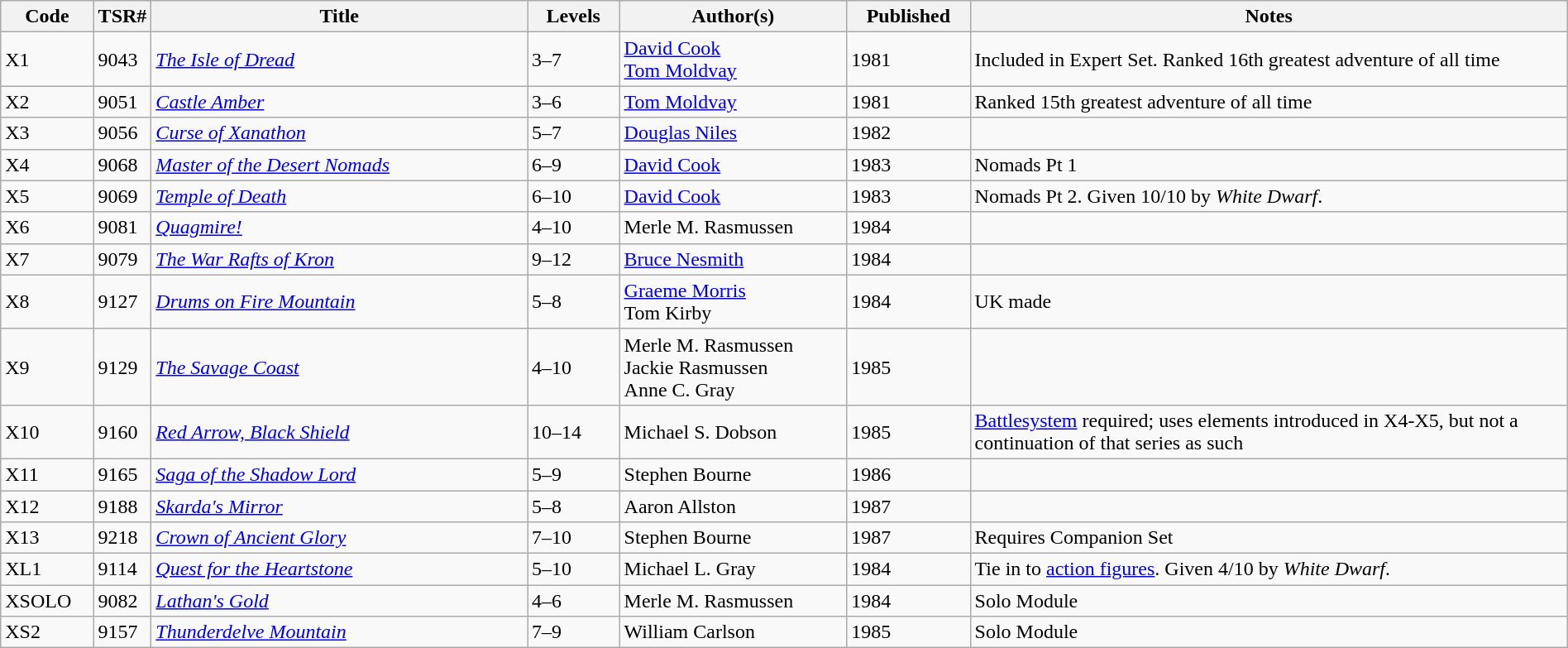<table class="wikitable" style="width: 100%">
<tr>
<th scope="col" style="width: 6%;">Code</th>
<th>TSR#</th>
<th scope="col" style="width: 25%;">Title</th>
<th scope="col" style="width: 6%;">Levels</th>
<th scope="col" style="width: 15%;">Author(s)</th>
<th scope="col" style="width: 8%;">Published</th>
<th scope="col" style="width: 40%;">Notes</th>
</tr>
<tr>
<td>X1</td>
<td>9043</td>
<td><em><a href='#'>The Isle of Dread</a></em></td>
<td>3–7</td>
<td><a href='#'>David Cook</a><br><a href='#'>Tom Moldvay</a></td>
<td>1981</td>
<td>Included in Expert Set. Ranked 16th greatest adventure of all time</td>
</tr>
<tr>
<td>X2</td>
<td>9051</td>
<td><em><a href='#'>Castle Amber</a></em></td>
<td>3–6</td>
<td><a href='#'>Tom Moldvay</a></td>
<td>1981</td>
<td>Ranked 15th greatest adventure of all time</td>
</tr>
<tr>
<td>X3</td>
<td>9056</td>
<td><em><a href='#'>Curse of Xanathon</a></em></td>
<td>5–7</td>
<td><a href='#'>Douglas Niles</a></td>
<td>1982</td>
<td> </td>
</tr>
<tr>
<td>X4</td>
<td>9068</td>
<td><em><a href='#'>Master of the Desert Nomads</a></em></td>
<td>6–9</td>
<td><a href='#'>David Cook</a></td>
<td>1983</td>
<td>Nomads Pt 1</td>
</tr>
<tr>
<td>X5</td>
<td>9069</td>
<td><em><a href='#'>Temple of Death</a></em></td>
<td>6–10</td>
<td><a href='#'>David Cook</a></td>
<td>1983</td>
<td>Nomads Pt 2. Given 10/10 by <em>White Dwarf</em>.</td>
</tr>
<tr>
<td>X6</td>
<td>9081</td>
<td><em><a href='#'>Quagmire!</a></em></td>
<td>4–10</td>
<td>Merle M. Rasmussen</td>
<td>1984</td>
<td> </td>
</tr>
<tr>
<td>X7</td>
<td>9079</td>
<td><em><a href='#'>The War Rafts of Kron</a></em></td>
<td>9–12</td>
<td><a href='#'>Bruce Nesmith</a></td>
<td>1984</td>
<td> </td>
</tr>
<tr>
<td>X8</td>
<td>9127</td>
<td><em><a href='#'>Drums on Fire Mountain</a></em></td>
<td>5–8</td>
<td><a href='#'>Graeme Morris</a><br>Tom Kirby</td>
<td>1984</td>
<td>UK made</td>
</tr>
<tr>
<td>X9</td>
<td>9129</td>
<td><em><a href='#'>The Savage Coast</a></em></td>
<td>4–10</td>
<td>Merle M. Rasmussen<br>Jackie Rasmussen<br>Anne C. Gray</td>
<td>1985</td>
<td> </td>
</tr>
<tr>
<td>X10</td>
<td>9160</td>
<td><em><a href='#'>Red Arrow, Black Shield</a></em></td>
<td>10–14</td>
<td>Michael S. Dobson</td>
<td>1985</td>
<td><a href='#'>Battlesystem</a> required; uses elements introduced in X4-X5, but not a continuation of that series as such</td>
</tr>
<tr>
<td>X11</td>
<td>9165</td>
<td><em><a href='#'>Saga of the Shadow Lord</a></em></td>
<td>5–9</td>
<td>Stephen Bourne</td>
<td>1986</td>
<td> </td>
</tr>
<tr>
<td>X12</td>
<td>9188</td>
<td><em><a href='#'>Skarda's Mirror</a></em></td>
<td>5–8</td>
<td>Aaron Allston</td>
<td>1987</td>
<td> </td>
</tr>
<tr>
<td>X13</td>
<td>9218</td>
<td><em><a href='#'>Crown of Ancient Glory</a></em></td>
<td>7–10</td>
<td>Stephen Bourne</td>
<td>1987</td>
<td>Requires Companion Set</td>
</tr>
<tr>
<td>XL1</td>
<td>9114</td>
<td><em><a href='#'>Quest for the Heartstone</a></em></td>
<td>5–10</td>
<td>Michael L. Gray</td>
<td>1984</td>
<td>Tie in to <a href='#'>action figures</a>. Given 4/10 by <em>White Dwarf</em>.</td>
</tr>
<tr>
<td>XSOLO</td>
<td>9082</td>
<td><em><a href='#'>Lathan's Gold</a></em></td>
<td>4–6</td>
<td>Merle M. Rasmussen</td>
<td>1984</td>
<td>Solo Module</td>
</tr>
<tr>
<td>XS2</td>
<td>9157</td>
<td><em><a href='#'>Thunderdelve Mountain</a></em></td>
<td>7–9</td>
<td>William Carlson</td>
<td>1985</td>
<td>Solo Module</td>
</tr>
</table>
